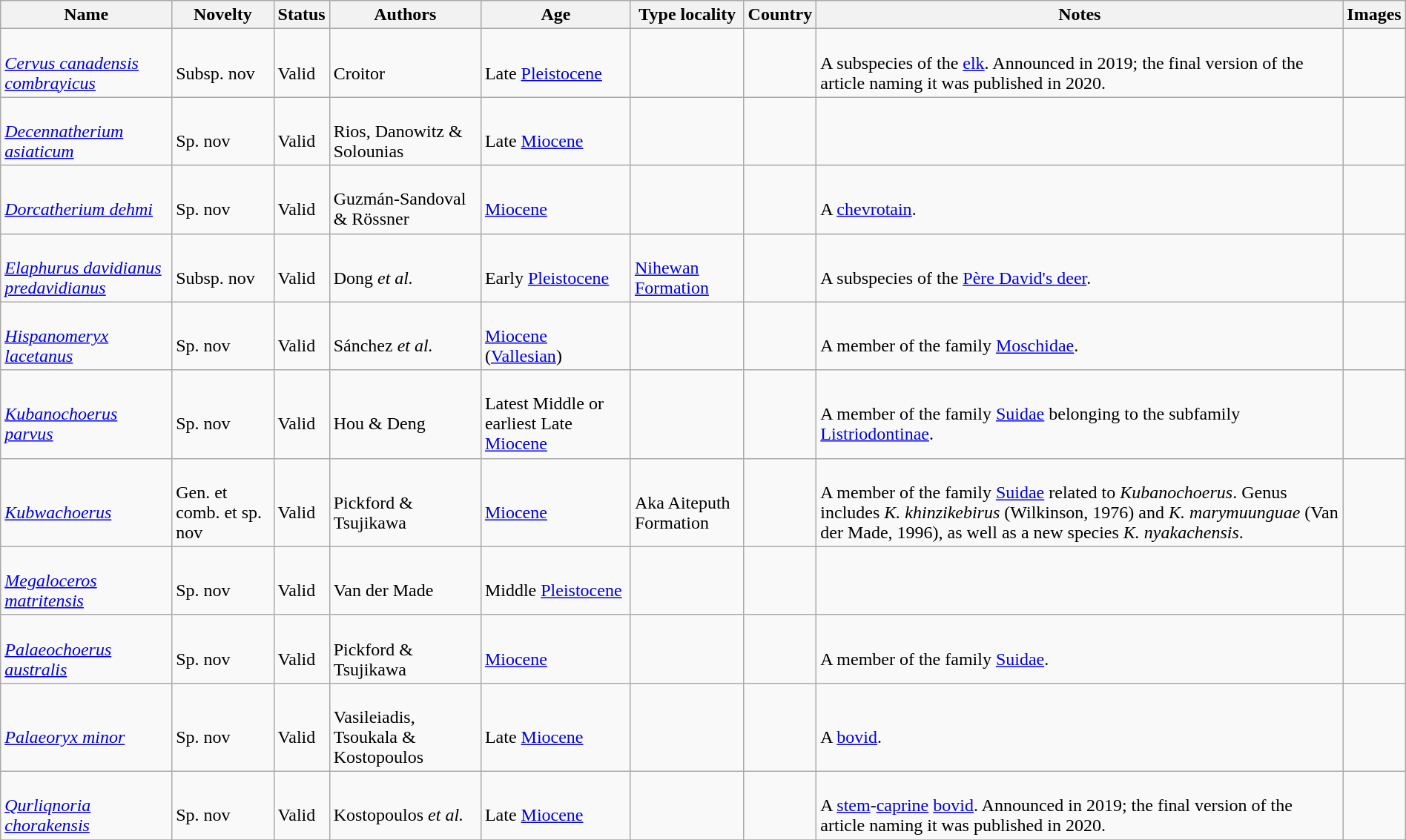<table class="wikitable sortable" align="center" width="100%">
<tr>
<th>Name</th>
<th>Novelty</th>
<th>Status</th>
<th>Authors</th>
<th>Age</th>
<th>Type locality</th>
<th>Country</th>
<th>Notes</th>
<th>Images</th>
</tr>
<tr>
<td><br><em><a href='#'>Cervus canadensis combrayicus</a></em></td>
<td><br>Subsp. nov</td>
<td><br>Valid</td>
<td><br>Croitor</td>
<td><br>Late <a href='#'>Pleistocene</a></td>
<td></td>
<td><br></td>
<td><br>A subspecies of the <a href='#'>elk</a>. Announced in 2019; the final version of the article naming it was published in 2020.</td>
<td></td>
</tr>
<tr>
<td><br><em><a href='#'>Decennatherium asiaticum</a></em></td>
<td><br>Sp. nov</td>
<td><br>Valid</td>
<td><br>Rios, Danowitz & Solounias</td>
<td><br>Late <a href='#'>Miocene</a></td>
<td></td>
<td><br></td>
<td></td>
<td></td>
</tr>
<tr>
<td><br><em><a href='#'>Dorcatherium dehmi</a></em></td>
<td><br>Sp. nov</td>
<td><br>Valid</td>
<td><br>Guzmán-Sandoval & Rössner</td>
<td><br><a href='#'>Miocene</a></td>
<td></td>
<td><br></td>
<td><br>A <a href='#'>chevrotain</a>.</td>
<td></td>
</tr>
<tr>
<td><br><em><a href='#'>Elaphurus davidianus predavidianus</a></em></td>
<td><br>Subsp. nov</td>
<td><br>Valid</td>
<td><br>Dong <em>et al.</em></td>
<td><br>Early <a href='#'>Pleistocene</a></td>
<td><br><a href='#'>Nihewan Formation</a></td>
<td><br></td>
<td><br>A subspecies of the <a href='#'>Père David's deer</a>.</td>
<td></td>
</tr>
<tr>
<td><br><em><a href='#'>Hispanomeryx lacetanus</a></em></td>
<td><br>Sp. nov</td>
<td><br>Valid</td>
<td><br>Sánchez <em>et al.</em></td>
<td><br><a href='#'>Miocene</a> (<a href='#'>Vallesian</a>)</td>
<td></td>
<td><br></td>
<td><br>A member of the family <a href='#'>Moschidae</a>.</td>
<td></td>
</tr>
<tr>
<td><br><em><a href='#'>Kubanochoerus parvus</a></em></td>
<td><br>Sp. nov</td>
<td><br>Valid</td>
<td><br>Hou & Deng</td>
<td><br>Latest Middle or earliest Late <a href='#'>Miocene</a></td>
<td></td>
<td><br></td>
<td><br>A member of the family <a href='#'>Suidae</a> belonging to the subfamily <a href='#'>Listriodontinae</a>.</td>
<td></td>
</tr>
<tr>
<td><br><em><a href='#'>Kubwachoerus</a></em></td>
<td><br>Gen. et comb. et sp. nov</td>
<td><br>Valid</td>
<td><br>Pickford & Tsujikawa</td>
<td><br><a href='#'>Miocene</a></td>
<td><br>Aka Aiteputh Formation</td>
<td><br><br>
</td>
<td><br>A member of the family <a href='#'>Suidae</a> related to <em>Kubanochoerus</em>. Genus includes <em>K. khinzikebirus</em> (Wilkinson, 1976) and <em>K. marymuunguae</em> (Van der Made, 1996), as well as a new species <em>K. nyakachensis</em>.</td>
<td></td>
</tr>
<tr>
<td><br><em><a href='#'>Megaloceros matritensis</a></em></td>
<td><br>Sp. nov</td>
<td><br>Valid</td>
<td><br>Van der Made</td>
<td><br>Middle <a href='#'>Pleistocene</a></td>
<td></td>
<td><br></td>
<td></td>
<td></td>
</tr>
<tr>
<td><br><em><a href='#'>Palaeochoerus australis</a></em></td>
<td><br>Sp. nov</td>
<td><br>Valid</td>
<td><br>Pickford & Tsujikawa</td>
<td><br><a href='#'>Miocene</a></td>
<td></td>
<td><br></td>
<td><br>A member of the family <a href='#'>Suidae</a>.</td>
<td></td>
</tr>
<tr>
<td><br><em><a href='#'>Palaeoryx minor</a></em></td>
<td><br>Sp. nov</td>
<td><br>Valid</td>
<td><br>Vasileiadis, Tsoukala & Kostopoulos</td>
<td><br>Late <a href='#'>Miocene</a></td>
<td></td>
<td><br></td>
<td><br>A <a href='#'>bovid</a>.</td>
<td></td>
</tr>
<tr>
<td><br><em><a href='#'>Qurliqnoria chorakensis</a></em></td>
<td><br>Sp. nov</td>
<td><br>Valid</td>
<td><br>Kostopoulos <em>et al.</em></td>
<td><br>Late <a href='#'>Miocene</a></td>
<td></td>
<td><br></td>
<td><br>A <a href='#'>stem</a>-<a href='#'>caprine</a> <a href='#'>bovid</a>. Announced in 2019; the final version of the article naming it was published in 2020.</td>
<td></td>
</tr>
<tr>
</tr>
</table>
